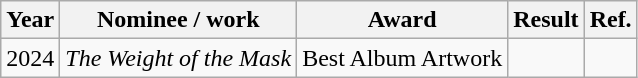<table class="wikitable">
<tr>
<th>Year</th>
<th>Nominee / work</th>
<th>Award</th>
<th>Result</th>
<th>Ref.</th>
</tr>
<tr>
<td>2024</td>
<td><em>The Weight of the Mask</em></td>
<td>Best Album Artwork</td>
<td></td>
<td></td>
</tr>
</table>
